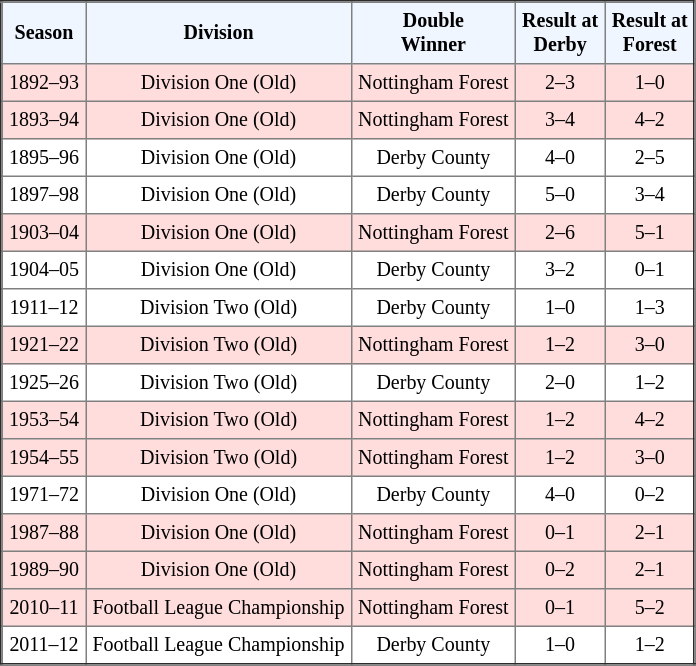<table border="2" cellpadding="4" style="border-collapse:collapse; text-align:center; font-size:smaller;">
<tr style="background:#f0f6ff;">
<th><strong>Season</strong></th>
<th><strong>Division</strong></th>
<th><strong>Double<br>Winner</strong></th>
<th><strong>Result at <br> Derby</strong></th>
<th><strong>Result at <br> Forest</strong></th>
</tr>
<tr bgcolor="ffdddd">
<td>1892–93</td>
<td>Division One (Old)</td>
<td>Nottingham Forest</td>
<td>2–3</td>
<td>1–0</td>
</tr>
<tr bgcolor="ffdddd">
<td>1893–94</td>
<td>Division One (Old)</td>
<td>Nottingham Forest</td>
<td>3–4</td>
<td>4–2</td>
</tr>
<tr bgcolor="">
<td>1895–96</td>
<td>Division One (Old)</td>
<td>Derby County</td>
<td>4–0</td>
<td>2–5</td>
</tr>
<tr bgcolor="">
<td>1897–98</td>
<td>Division One (Old)</td>
<td>Derby County</td>
<td>5–0</td>
<td>3–4</td>
</tr>
<tr bgcolor="ffdddd">
<td>1903–04</td>
<td>Division One (Old)</td>
<td>Nottingham Forest</td>
<td>2–6</td>
<td>5–1</td>
</tr>
<tr bgcolor="">
<td>1904–05</td>
<td>Division One (Old)</td>
<td>Derby County</td>
<td>3–2</td>
<td>0–1</td>
</tr>
<tr bgcolor="">
<td>1911–12</td>
<td>Division Two (Old)</td>
<td>Derby County</td>
<td>1–0</td>
<td>1–3</td>
</tr>
<tr bgcolor="ffdddd">
<td>1921–22</td>
<td>Division Two (Old)</td>
<td>Nottingham Forest</td>
<td>1–2</td>
<td>3–0</td>
</tr>
<tr bgcolor="">
<td>1925–26</td>
<td>Division Two (Old)</td>
<td>Derby County</td>
<td>2–0</td>
<td>1–2</td>
</tr>
<tr bgcolor="ffdddd">
<td>1953–54</td>
<td>Division Two (Old)</td>
<td>Nottingham Forest</td>
<td>1–2</td>
<td>4–2</td>
</tr>
<tr bgcolor="ffdddd">
<td>1954–55</td>
<td>Division Two (Old)</td>
<td>Nottingham Forest</td>
<td>1–2</td>
<td>3–0</td>
</tr>
<tr bgcolor="">
<td>1971–72</td>
<td>Division One (Old)</td>
<td>Derby County</td>
<td>4–0</td>
<td>0–2</td>
</tr>
<tr bgcolor="ffdddd">
<td>1987–88</td>
<td>Division One (Old)</td>
<td>Nottingham Forest</td>
<td>0–1</td>
<td>2–1</td>
</tr>
<tr bgcolor="ffdddd">
<td>1989–90</td>
<td>Division One (Old)</td>
<td>Nottingham Forest</td>
<td>0–2</td>
<td>2–1</td>
</tr>
<tr bgcolor="ffdddd">
<td>2010–11</td>
<td>Football League Championship</td>
<td>Nottingham Forest</td>
<td>0–1</td>
<td>5–2</td>
</tr>
<tr bgcolor="">
<td>2011–12</td>
<td>Football League Championship</td>
<td>Derby County</td>
<td>1–0</td>
<td>1–2</td>
</tr>
</table>
